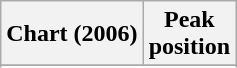<table class="wikitable sortable plainrowheaders">
<tr>
<th scope="col">Chart (2006)</th>
<th scope="col">Peak<br>position</th>
</tr>
<tr>
</tr>
<tr>
</tr>
<tr>
</tr>
</table>
